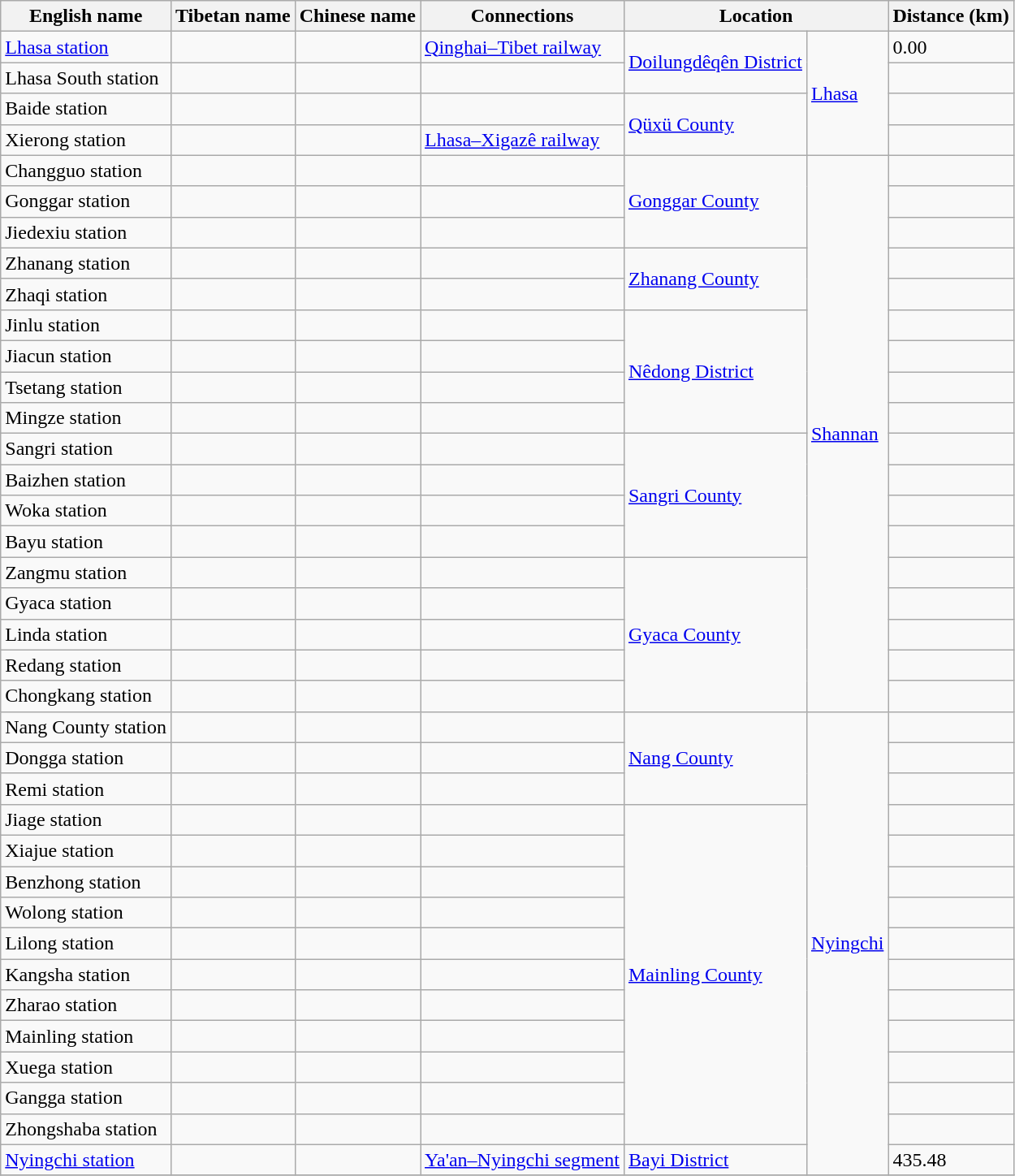<table class="wikitable">
<tr>
<th>English name</th>
<th>Tibetan name</th>
<th>Chinese name</th>
<th>Connections</th>
<th colspan="2">Location</th>
<th>Distance (km)</th>
</tr>
<tr>
<td><a href='#'>Lhasa station</a></td>
<td></td>
<td></td>
<td><a href='#'>Qinghai–Tibet railway</a></td>
<td rowspan="2"><a href='#'>Doilungdêqên District</a></td>
<td rowspan="4"><a href='#'>Lhasa</a></td>
<td>0.00</td>
</tr>
<tr>
<td>Lhasa South station</td>
<td></td>
<td></td>
<td></td>
<td></td>
</tr>
<tr>
<td>Baide station</td>
<td></td>
<td></td>
<td></td>
<td rowspan="2"><a href='#'>Qüxü County</a></td>
<td></td>
</tr>
<tr>
<td>Xierong station</td>
<td></td>
<td></td>
<td><a href='#'>Lhasa–Xigazê railway</a></td>
<td></td>
</tr>
<tr>
<td>Changguo station</td>
<td></td>
<td></td>
<td></td>
<td rowspan="3"><a href='#'>Gonggar County</a></td>
<td rowspan="18"><a href='#'>Shannan</a></td>
<td></td>
</tr>
<tr>
<td>Gonggar station</td>
<td></td>
<td></td>
<td></td>
<td></td>
</tr>
<tr>
<td>Jiedexiu station</td>
<td></td>
<td></td>
<td></td>
<td></td>
</tr>
<tr>
<td>Zhanang station</td>
<td></td>
<td></td>
<td></td>
<td rowspan="2"><a href='#'>Zhanang County</a></td>
<td></td>
</tr>
<tr>
<td>Zhaqi station</td>
<td></td>
<td></td>
<td></td>
<td></td>
</tr>
<tr>
<td>Jinlu station</td>
<td></td>
<td></td>
<td></td>
<td rowspan="4"><a href='#'>Nêdong District</a></td>
<td></td>
</tr>
<tr>
<td>Jiacun station</td>
<td></td>
<td></td>
<td></td>
<td></td>
</tr>
<tr>
<td>Tsetang station</td>
<td></td>
<td></td>
<td></td>
<td></td>
</tr>
<tr>
<td>Mingze station</td>
<td></td>
<td></td>
<td></td>
<td></td>
</tr>
<tr>
<td>Sangri station</td>
<td></td>
<td></td>
<td></td>
<td rowspan="4"><a href='#'>Sangri County</a></td>
<td></td>
</tr>
<tr>
<td>Baizhen station</td>
<td></td>
<td></td>
<td></td>
<td></td>
</tr>
<tr>
<td>Woka station</td>
<td></td>
<td></td>
<td></td>
<td></td>
</tr>
<tr>
<td>Bayu station</td>
<td></td>
<td></td>
<td></td>
<td></td>
</tr>
<tr>
<td>Zangmu station</td>
<td></td>
<td></td>
<td></td>
<td rowspan="5"><a href='#'>Gyaca County</a></td>
<td></td>
</tr>
<tr>
<td>Gyaca station</td>
<td></td>
<td></td>
<td></td>
<td></td>
</tr>
<tr>
<td>Linda station</td>
<td></td>
<td></td>
<td></td>
<td></td>
</tr>
<tr>
<td>Redang station</td>
<td></td>
<td></td>
<td></td>
<td></td>
</tr>
<tr>
<td>Chongkang station</td>
<td></td>
<td></td>
<td></td>
<td></td>
</tr>
<tr>
<td>Nang County station</td>
<td></td>
<td></td>
<td></td>
<td rowspan="3"><a href='#'>Nang County</a></td>
<td rowspan="15"><a href='#'>Nyingchi</a></td>
<td></td>
</tr>
<tr>
<td>Dongga station</td>
<td></td>
<td></td>
<td></td>
<td></td>
</tr>
<tr>
<td>Remi station</td>
<td></td>
<td></td>
<td></td>
<td></td>
</tr>
<tr>
<td>Jiage station</td>
<td></td>
<td></td>
<td></td>
<td rowspan="11"><a href='#'>Mainling County</a></td>
<td></td>
</tr>
<tr>
<td>Xiajue station</td>
<td></td>
<td></td>
<td></td>
<td></td>
</tr>
<tr>
<td>Benzhong station</td>
<td></td>
<td></td>
<td></td>
<td></td>
</tr>
<tr>
<td>Wolong station</td>
<td></td>
<td></td>
<td></td>
<td></td>
</tr>
<tr>
<td>Lilong station</td>
<td></td>
<td></td>
<td></td>
<td></td>
</tr>
<tr>
<td>Kangsha station</td>
<td></td>
<td></td>
<td></td>
<td></td>
</tr>
<tr>
<td>Zharao station</td>
<td></td>
<td></td>
<td></td>
<td></td>
</tr>
<tr>
<td>Mainling station</td>
<td></td>
<td></td>
<td></td>
<td></td>
</tr>
<tr>
<td>Xuega station</td>
<td></td>
<td></td>
<td></td>
<td></td>
</tr>
<tr>
<td>Gangga station</td>
<td></td>
<td></td>
<td></td>
<td></td>
</tr>
<tr>
<td>Zhongshaba station</td>
<td></td>
<td></td>
<td></td>
<td></td>
</tr>
<tr>
<td><a href='#'>Nyingchi station</a></td>
<td></td>
<td></td>
<td><a href='#'>Ya'an–Nyingchi segment</a></td>
<td><a href='#'>Bayi District</a></td>
<td>435.48</td>
</tr>
<tr>
</tr>
</table>
